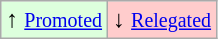<table class="wikitable" align="center">
<tr>
<td bgcolor="#ddffdd">↑ <small><a href='#'>Promoted</a></small></td>
<td bgcolor="#ffcccc">↓ <small><a href='#'>Relegated</a></small></td>
</tr>
</table>
